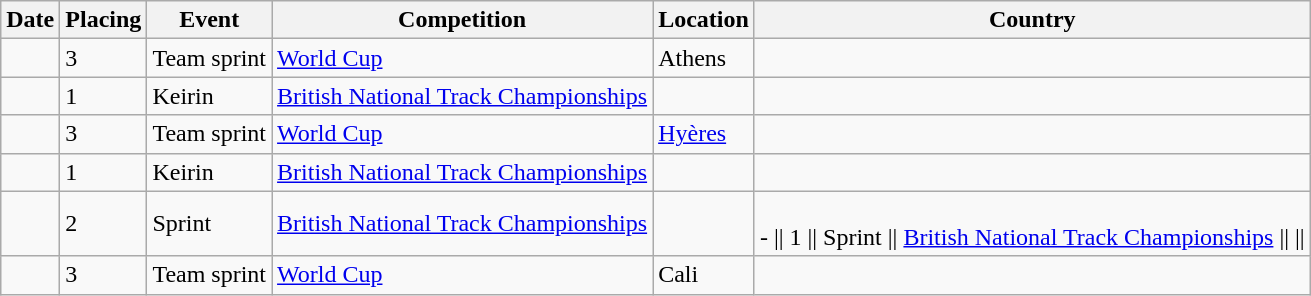<table class="wikitable sortable">
<tr>
<th>Date</th>
<th>Placing</th>
<th>Event</th>
<th>Competition</th>
<th>Location</th>
<th>Country</th>
</tr>
<tr>
<td></td>
<td>3</td>
<td>Team sprint</td>
<td><a href='#'>World Cup</a></td>
<td>Athens</td>
<td></td>
</tr>
<tr>
<td></td>
<td>1</td>
<td>Keirin</td>
<td><a href='#'>British National Track Championships</a></td>
<td></td>
<td></td>
</tr>
<tr>
<td></td>
<td>3</td>
<td>Team sprint</td>
<td><a href='#'>World Cup</a></td>
<td><a href='#'>Hyères</a></td>
<td></td>
</tr>
<tr>
<td></td>
<td>1</td>
<td>Keirin</td>
<td><a href='#'>British National Track Championships</a></td>
<td></td>
<td></td>
</tr>
<tr>
<td></td>
<td>2</td>
<td>Sprint</td>
<td><a href='#'>British National Track Championships</a></td>
<td></td>
<td><br>- ||  1 || Sprint || <a href='#'>British National Track Championships</a> || || </td>
</tr>
<tr>
<td></td>
<td>3</td>
<td>Team sprint</td>
<td><a href='#'>World Cup</a></td>
<td>Cali</td>
<td></td>
</tr>
</table>
